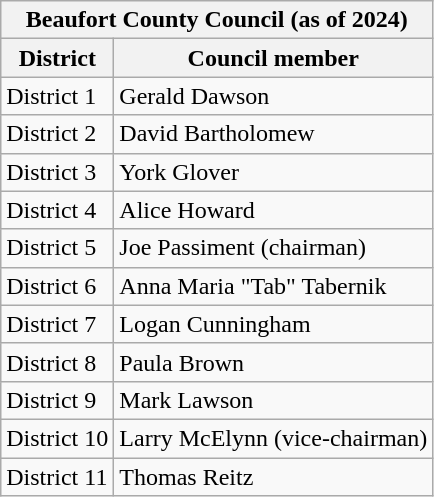<table class="wikitable">
<tr>
<th colspan="2">Beaufort County Council (as of 2024)</th>
</tr>
<tr>
<th>District</th>
<th>Council member</th>
</tr>
<tr>
<td>District 1</td>
<td>Gerald Dawson</td>
</tr>
<tr>
<td>District 2</td>
<td>David Bartholomew</td>
</tr>
<tr>
<td>District 3</td>
<td>York Glover</td>
</tr>
<tr>
<td>District 4</td>
<td>Alice Howard</td>
</tr>
<tr>
<td>District 5</td>
<td>Joe Passiment (chairman)</td>
</tr>
<tr>
<td>District 6</td>
<td>Anna Maria "Tab" Tabernik</td>
</tr>
<tr>
<td>District 7</td>
<td>Logan Cunningham</td>
</tr>
<tr>
<td>District 8</td>
<td>Paula Brown</td>
</tr>
<tr>
<td>District 9</td>
<td>Mark Lawson</td>
</tr>
<tr>
<td>District 10</td>
<td>Larry McElynn (vice-chairman)</td>
</tr>
<tr>
<td>District 11</td>
<td>Thomas Reitz</td>
</tr>
</table>
